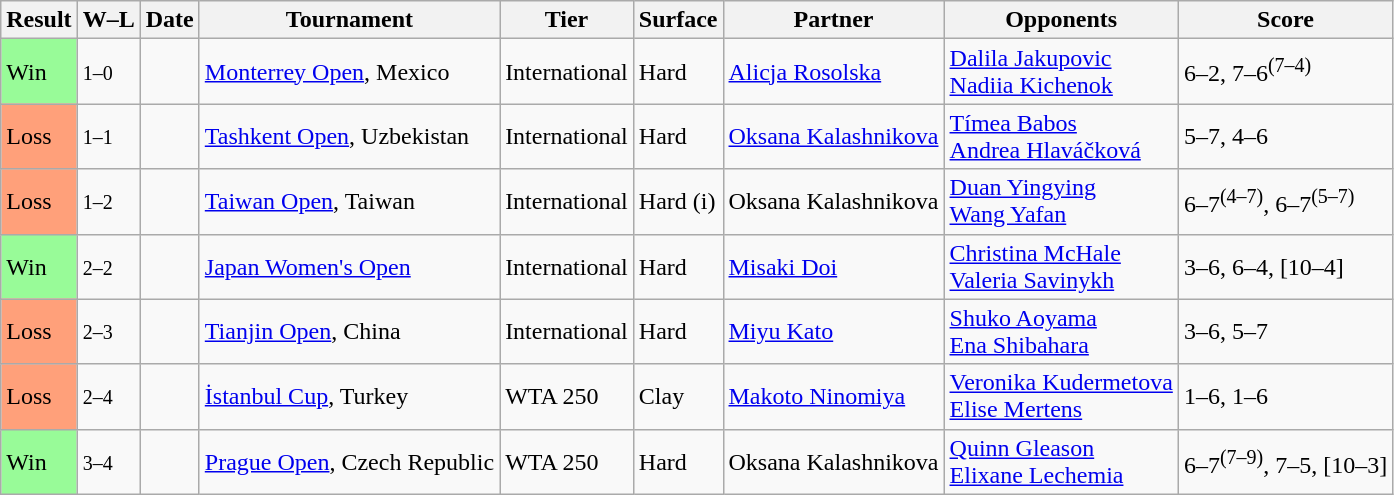<table class="sortable wikitable">
<tr>
<th>Result</th>
<th class="unsortable">W–L</th>
<th>Date</th>
<th>Tournament</th>
<th>Tier</th>
<th>Surface</th>
<th>Partner</th>
<th>Opponents</th>
<th class="unsortable">Score</th>
</tr>
<tr>
<td style="background:#98fb98;">Win</td>
<td><small>1–0</small></td>
<td><a href='#'></a></td>
<td><a href='#'>Monterrey Open</a>, Mexico</td>
<td>International</td>
<td>Hard</td>
<td> <a href='#'>Alicja Rosolska</a></td>
<td> <a href='#'>Dalila Jakupovic</a> <br>  <a href='#'>Nadiia Kichenok</a></td>
<td>6–2, 7–6<sup>(7–4)</sup></td>
</tr>
<tr>
<td bgcolor=#FFA07A>Loss</td>
<td><small>1–1</small></td>
<td><a href='#'></a></td>
<td><a href='#'>Tashkent Open</a>, Uzbekistan</td>
<td>International</td>
<td>Hard</td>
<td> <a href='#'>Oksana Kalashnikova</a></td>
<td> <a href='#'>Tímea Babos</a> <br>  <a href='#'>Andrea Hlaváčková</a></td>
<td>5–7, 4–6</td>
</tr>
<tr>
<td bgcolor=FFA07A>Loss</td>
<td><small>1–2</small></td>
<td><a href='#'></a></td>
<td><a href='#'>Taiwan Open</a>, Taiwan</td>
<td>International</td>
<td>Hard (i)</td>
<td> Oksana Kalashnikova</td>
<td> <a href='#'>Duan Yingying</a> <br>  <a href='#'>Wang Yafan</a></td>
<td>6–7<sup>(4–7)</sup>, 6–7<sup>(5–7)</sup></td>
</tr>
<tr>
<td style="background:#98fb98;">Win</td>
<td><small>2–2</small></td>
<td><a href='#'></a></td>
<td><a href='#'>Japan Women's Open</a></td>
<td>International</td>
<td>Hard</td>
<td> <a href='#'>Misaki Doi</a></td>
<td> <a href='#'>Christina McHale</a> <br>  <a href='#'>Valeria Savinykh</a></td>
<td>3–6, 6–4, [10–4]</td>
</tr>
<tr>
<td bgcolor=FFA07A>Loss</td>
<td><small>2–3</small></td>
<td><a href='#'></a></td>
<td><a href='#'>Tianjin Open</a>, China</td>
<td>International</td>
<td>Hard</td>
<td> <a href='#'>Miyu Kato</a></td>
<td> <a href='#'>Shuko Aoyama</a> <br>  <a href='#'>Ena Shibahara</a></td>
<td>3–6, 5–7</td>
</tr>
<tr>
<td bgcolor=FFA07A>Loss</td>
<td><small>2–4</small></td>
<td><a href='#'></a></td>
<td><a href='#'>İstanbul Cup</a>, Turkey</td>
<td>WTA 250</td>
<td>Clay</td>
<td> <a href='#'>Makoto Ninomiya</a></td>
<td> <a href='#'>Veronika Kudermetova</a> <br>  <a href='#'>Elise Mertens</a></td>
<td>1–6, 1–6</td>
</tr>
<tr>
<td bgcolor=98FB98>Win</td>
<td><small>3–4</small></td>
<td><a href='#'></a></td>
<td><a href='#'>Prague Open</a>, Czech Republic</td>
<td>WTA 250</td>
<td>Hard</td>
<td> Oksana Kalashnikova</td>
<td> <a href='#'>Quinn Gleason</a> <br>  <a href='#'>Elixane Lechemia</a></td>
<td>6–7<sup>(7–9)</sup>, 7–5, [10–3]</td>
</tr>
</table>
